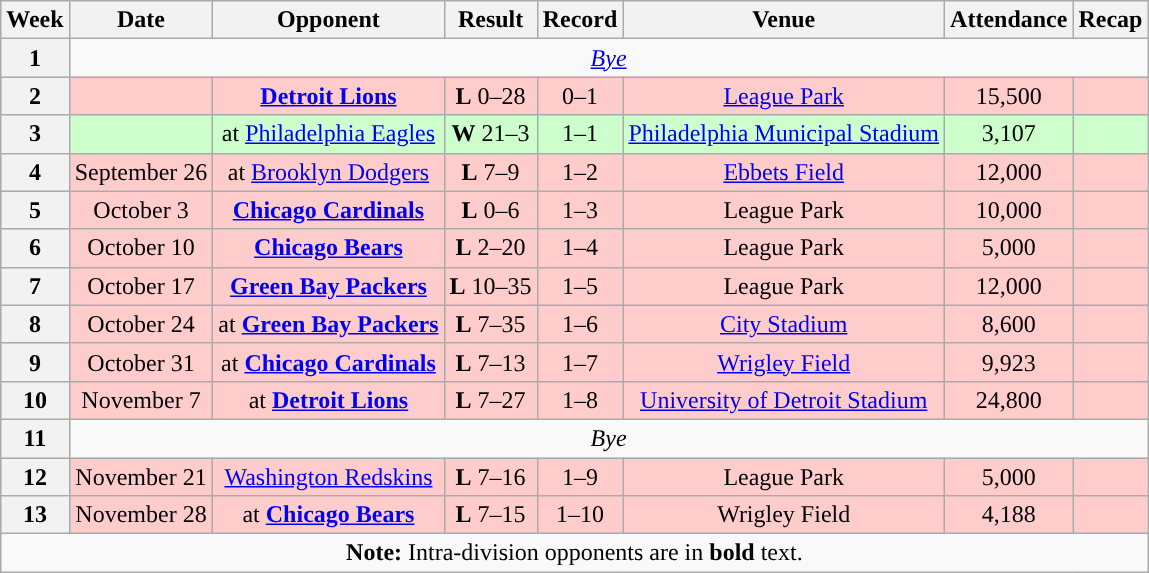<table class="wikitable" style="text-align:center">
<tr>
<th>Week</th>
<th>Date</th>
<th>Opponent</th>
<th>Result</th>
<th>Record</th>
<th>Venue</th>
<th>Attendance</th>
<th>Recap</th>
</tr>
<tr>
<th>1</th>
<td colspan="7"><em><a href='#'>Bye</a></em></td>
</tr>
<tr style="background:#fcc">
<th>2</th>
<td></td>
<td><strong><a href='#'>Detroit Lions</a></strong></td>
<td><strong>L</strong> 0–28</td>
<td>0–1</td>
<td><a href='#'>League Park</a></td>
<td>15,500</td>
<td></td>
</tr>
<tr style="background:#cfc">
<th>3</th>
<td></td>
<td>at <a href='#'>Philadelphia Eagles</a></td>
<td><strong>W</strong> 21–3</td>
<td>1–1</td>
<td><a href='#'>Philadelphia Municipal Stadium</a></td>
<td>3,107</td>
<td></td>
</tr>
<tr style="background:#fcc">
<th>4</th>
<td>September 26</td>
<td>at <a href='#'>Brooklyn Dodgers</a></td>
<td><strong>L</strong> 7–9</td>
<td>1–2</td>
<td><a href='#'>Ebbets Field</a></td>
<td>12,000</td>
<td></td>
</tr>
<tr style="background:#fcc">
<th>5</th>
<td>October 3</td>
<td><strong><a href='#'>Chicago Cardinals</a></strong></td>
<td><strong>L</strong> 0–6</td>
<td>1–3</td>
<td>League Park</td>
<td>10,000</td>
<td></td>
</tr>
<tr style="background:#fcc">
<th>6</th>
<td>October 10</td>
<td><strong><a href='#'>Chicago Bears</a></strong></td>
<td><strong>L</strong> 2–20</td>
<td>1–4</td>
<td>League Park</td>
<td>5,000</td>
<td></td>
</tr>
<tr style="background:#fcc">
<th>7</th>
<td>October 17</td>
<td><strong><a href='#'>Green Bay Packers</a></strong></td>
<td><strong>L</strong> 10–35</td>
<td>1–5</td>
<td>League Park</td>
<td>12,000</td>
<td></td>
</tr>
<tr style="background:#fcc">
<th>8</th>
<td>October 24</td>
<td>at <strong><a href='#'>Green Bay Packers</a></strong></td>
<td><strong>L</strong> 7–35</td>
<td>1–6</td>
<td><a href='#'>City Stadium</a></td>
<td>8,600</td>
<td></td>
</tr>
<tr style="background:#fcc">
<th>9</th>
<td>October 31</td>
<td>at <strong><a href='#'>Chicago Cardinals</a></strong></td>
<td><strong>L</strong> 7–13</td>
<td>1–7</td>
<td><a href='#'>Wrigley Field</a></td>
<td>9,923</td>
<td></td>
</tr>
<tr style="background:#fcc">
<th>10</th>
<td>November 7</td>
<td>at <strong><a href='#'>Detroit Lions</a></strong></td>
<td><strong>L</strong> 7–27</td>
<td>1–8</td>
<td><a href='#'>University of Detroit Stadium</a></td>
<td>24,800</td>
<td></td>
</tr>
<tr>
<th>11</th>
<td colspan="7"><em>Bye</em></td>
</tr>
<tr style="background:#fcc">
<th>12</th>
<td>November 21</td>
<td><a href='#'>Washington Redskins</a></td>
<td><strong>L</strong> 7–16</td>
<td>1–9</td>
<td>League Park</td>
<td>5,000</td>
<td></td>
</tr>
<tr style="background:#fcc">
<th>13</th>
<td>November 28</td>
<td>at <strong><a href='#'>Chicago Bears</a></strong></td>
<td><strong>L</strong> 7–15</td>
<td>1–10</td>
<td>Wrigley Field</td>
<td>4,188</td>
<td></td>
</tr>
<tr>
<td colspan="8"><strong>Note:</strong> Intra-division opponents are in <strong>bold</strong> text.</td>
</tr>
</table>
